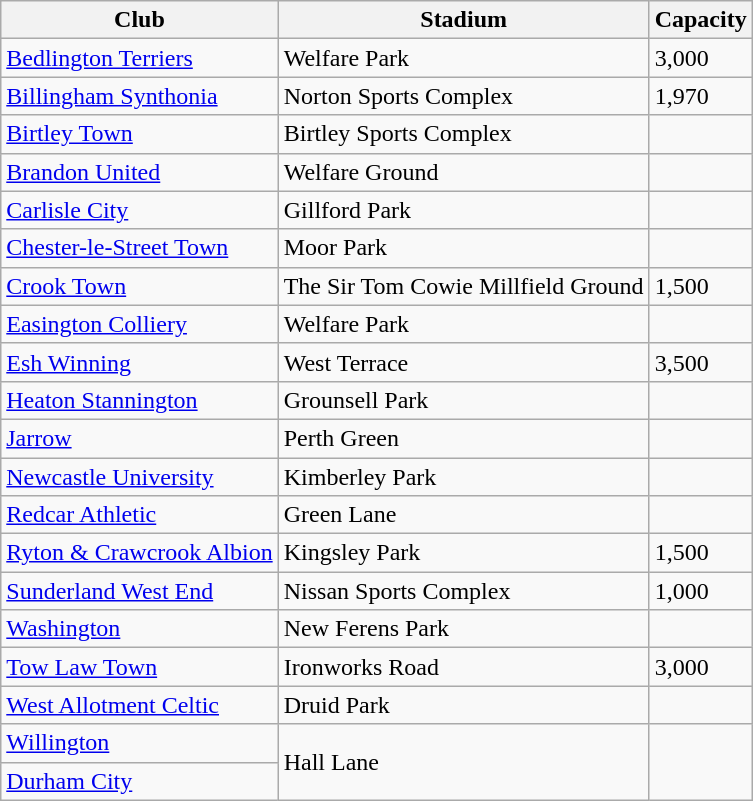<table class="wikitable sortable">
<tr>
<th>Club</th>
<th>Stadium</th>
<th>Capacity</th>
</tr>
<tr>
<td><a href='#'>Bedlington Terriers</a></td>
<td>Welfare Park</td>
<td>3,000</td>
</tr>
<tr>
<td><a href='#'>Billingham Synthonia</a></td>
<td>Norton Sports Complex</td>
<td>1,970</td>
</tr>
<tr>
<td><a href='#'>Birtley Town</a></td>
<td>Birtley Sports Complex</td>
<td></td>
</tr>
<tr>
<td><a href='#'>Brandon United</a></td>
<td>Welfare Ground</td>
<td></td>
</tr>
<tr>
<td><a href='#'>Carlisle City</a></td>
<td>Gillford Park</td>
<td></td>
</tr>
<tr>
<td><a href='#'>Chester-le-Street Town</a></td>
<td>Moor Park</td>
<td></td>
</tr>
<tr>
<td><a href='#'>Crook Town</a></td>
<td>The Sir Tom Cowie Millfield Ground</td>
<td>1,500</td>
</tr>
<tr>
<td><a href='#'>Easington Colliery</a></td>
<td>Welfare Park</td>
<td></td>
</tr>
<tr>
<td><a href='#'>Esh Winning</a></td>
<td>West Terrace</td>
<td>3,500</td>
</tr>
<tr>
<td><a href='#'>Heaton Stannington</a></td>
<td>Grounsell Park</td>
<td></td>
</tr>
<tr>
<td><a href='#'>Jarrow</a></td>
<td>Perth Green</td>
<td></td>
</tr>
<tr>
<td><a href='#'>Newcastle University</a></td>
<td>Kimberley Park</td>
<td></td>
</tr>
<tr>
<td><a href='#'>Redcar Athletic</a></td>
<td>Green Lane</td>
<td></td>
</tr>
<tr>
<td><a href='#'>Ryton & Crawcrook Albion</a></td>
<td>Kingsley Park</td>
<td>1,500</td>
</tr>
<tr>
<td><a href='#'>Sunderland West End</a></td>
<td>Nissan Sports Complex</td>
<td>1,000</td>
</tr>
<tr>
<td><a href='#'>Washington</a></td>
<td>New Ferens Park</td>
</tr>
<tr>
<td><a href='#'>Tow Law Town</a></td>
<td>Ironworks Road</td>
<td>3,000</td>
</tr>
<tr>
<td><a href='#'>West Allotment Celtic</a></td>
<td>Druid Park</td>
<td></td>
</tr>
<tr>
<td><a href='#'>Willington</a></td>
<td rowspan=2>Hall Lane</td>
<td rowspan=2></td>
</tr>
<tr>
<td><a href='#'>Durham City</a></td>
</tr>
</table>
